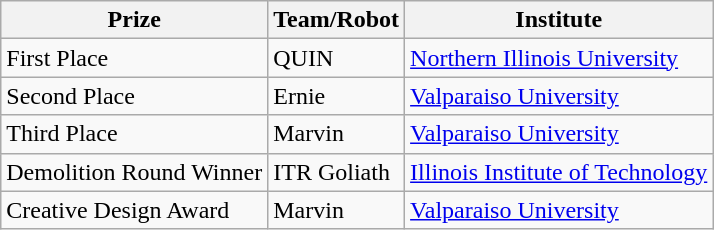<table class="wikitable">
<tr>
<th>Prize</th>
<th>Team/Robot</th>
<th>Institute</th>
</tr>
<tr>
<td>First Place</td>
<td>QUIN</td>
<td><a href='#'>Northern Illinois University</a></td>
</tr>
<tr>
<td>Second Place</td>
<td>Ernie</td>
<td><a href='#'>Valparaiso University</a></td>
</tr>
<tr>
<td>Third Place</td>
<td>Marvin</td>
<td><a href='#'>Valparaiso University</a></td>
</tr>
<tr>
<td>Demolition Round Winner</td>
<td>ITR Goliath</td>
<td><a href='#'>Illinois Institute of Technology</a></td>
</tr>
<tr>
<td>Creative Design Award</td>
<td>Marvin</td>
<td><a href='#'>Valparaiso University</a></td>
</tr>
</table>
